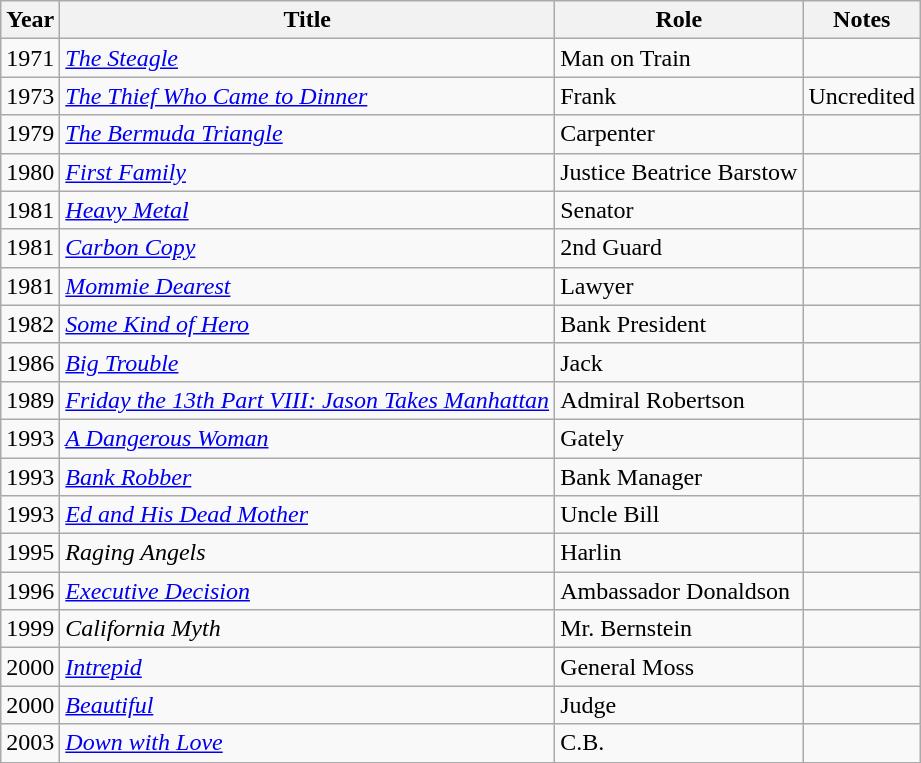<table class="wikitable sortable">
<tr>
<th>Year</th>
<th>Title</th>
<th>Role</th>
<th>Notes</th>
</tr>
<tr>
<td>1971</td>
<td><em><a href='#'>The Steagle</a></em></td>
<td>Man on Train</td>
<td></td>
</tr>
<tr>
<td>1973</td>
<td><em><a href='#'>The Thief Who Came to Dinner</a></em></td>
<td>Frank</td>
<td>Uncredited</td>
</tr>
<tr>
<td>1979</td>
<td><a href='#'><em>The Bermuda Triangle</em></a></td>
<td>Carpenter</td>
<td></td>
</tr>
<tr>
<td>1980</td>
<td><a href='#'><em>First Family</em></a></td>
<td>Justice Beatrice Barstow</td>
<td></td>
</tr>
<tr>
<td>1981</td>
<td><a href='#'><em>Heavy Metal</em></a></td>
<td>Senator</td>
<td></td>
</tr>
<tr>
<td>1981</td>
<td><a href='#'><em>Carbon Copy</em></a></td>
<td>2nd Guard</td>
<td></td>
</tr>
<tr>
<td>1981</td>
<td><a href='#'><em>Mommie Dearest</em></a></td>
<td>Lawyer</td>
<td></td>
</tr>
<tr>
<td>1982</td>
<td><em><a href='#'>Some Kind of Hero</a></em></td>
<td>Bank President</td>
<td></td>
</tr>
<tr>
<td>1986</td>
<td><a href='#'><em>Big Trouble</em></a></td>
<td>Jack</td>
<td></td>
</tr>
<tr>
<td>1989</td>
<td><em><a href='#'>Friday the 13th Part VIII: Jason Takes Manhattan</a></em></td>
<td>Admiral Robertson</td>
<td></td>
</tr>
<tr>
<td>1993</td>
<td><a href='#'><em>A Dangerous Woman</em></a></td>
<td>Gately</td>
<td></td>
</tr>
<tr>
<td>1993</td>
<td><a href='#'><em>Bank Robber</em></a></td>
<td>Bank Manager</td>
<td></td>
</tr>
<tr>
<td>1993</td>
<td><em><a href='#'>Ed and His Dead Mother</a></em></td>
<td>Uncle Bill</td>
<td></td>
</tr>
<tr>
<td>1995</td>
<td><em>Raging Angels</em></td>
<td>Harlin</td>
<td></td>
</tr>
<tr>
<td>1996</td>
<td><em><a href='#'>Executive Decision</a></em></td>
<td>Ambassador Donaldson</td>
<td></td>
</tr>
<tr>
<td>1999</td>
<td><em>California Myth</em></td>
<td>Mr. Bernstein</td>
<td></td>
</tr>
<tr>
<td>2000</td>
<td><a href='#'><em>Intrepid</em></a></td>
<td>General Moss</td>
<td></td>
</tr>
<tr>
<td>2000</td>
<td><a href='#'><em>Beautiful</em></a></td>
<td>Judge</td>
<td></td>
</tr>
<tr>
<td>2003</td>
<td><em><a href='#'>Down with Love</a></em></td>
<td>C.B.</td>
<td></td>
</tr>
</table>
